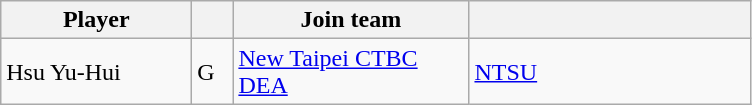<table class="wikitable sortable sortable">
<tr>
<th style="width:120px;">Player</th>
<th style="width:20px;"></th>
<th style="width:150px;">Join team</th>
<th style="width:180px;"></th>
</tr>
<tr>
<td>Hsu Yu-Hui</td>
<td>G</td>
<td><a href='#'>New Taipei CTBC DEA</a></td>
<td><a href='#'>NTSU</a> </td>
</tr>
</table>
